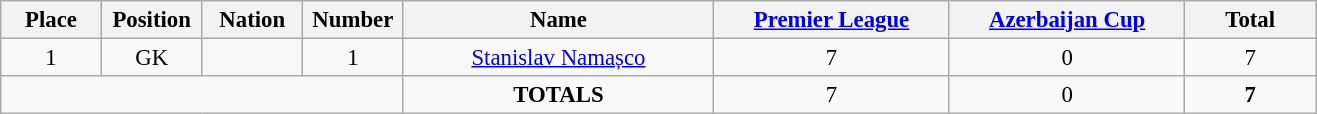<table class="wikitable" style="font-size: 95%; text-align: center;">
<tr>
<th width=60>Place</th>
<th width=60>Position</th>
<th width=60>Nation</th>
<th width=60>Number</th>
<th width=200>Name</th>
<th width=150><a href='#'>Premier League</a></th>
<th width=150><a href='#'>Azerbaijan Cup</a></th>
<th width=80>Total</th>
</tr>
<tr>
<td>1</td>
<td>GK</td>
<td></td>
<td>1</td>
<td><a href='#'>Stanislav Namașco</a></td>
<td>7</td>
<td>0</td>
<td>7</td>
</tr>
<tr>
<td colspan="4"></td>
<td><strong>TOTALS</strong></td>
<td>7</td>
<td>0</td>
<td><strong>7</strong></td>
</tr>
</table>
